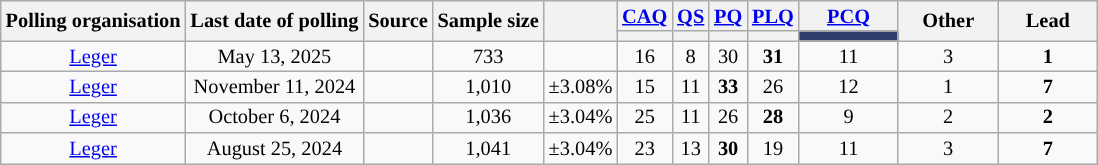<table class="wikitable sortable mw-datatable" style="text-align:center;font-size:85%;line-height:14px">
<tr>
<th rowspan="2">Polling organisation</th>
<th rowspan="2">Last date of polling</th>
<th rowspan="2">Source</th>
<th rowspan="2">Sample size</th>
<th rowspan="2"></th>
<th><a href='#'>CAQ</a></th>
<th><a href='#'>QS</a></th>
<th><a href='#'>PQ</a></th>
<th><a href='#'>PLQ</a></th>
<th><a href='#'>PCQ</a></th>
<th style="width:60px;" rowspan="2">Other</th>
<th style="width:60px;" rowspan="2">Lead</th>
</tr>
<tr class="sorttop">
<th style="background-color:"></th>
<th style="background-color:"></th>
<th style="background-color:"></th>
<th style="background-color:"></th>
<th style="background-color:#313E6B; width:60px;"></th>
</tr>
<tr>
<td><a href='#'>Leger</a></td>
<td>May 13, 2025</td>
<td></td>
<td>733</td>
<td></td>
<td>16</td>
<td>8</td>
<td>30</td>
<td style="background-color:"><strong>31</strong></td>
<td>11</td>
<td>3</td>
<td style="background-color:"><strong>1</strong></td>
</tr>
<tr>
<td><a href='#'>Leger</a></td>
<td>November 11, 2024</td>
<td></td>
<td>1,010</td>
<td>±3.08%</td>
<td>15</td>
<td>11</td>
<td style="background-color:"><strong>33</strong></td>
<td>26</td>
<td>12</td>
<td>1</td>
<td style="background-color:"><strong>7</strong></td>
</tr>
<tr>
<td><a href='#'>Leger</a></td>
<td>October 6, 2024</td>
<td></td>
<td>1,036</td>
<td>±3.04%</td>
<td>25</td>
<td>11</td>
<td>26</td>
<td style="background-color:"><strong>28</strong></td>
<td>9</td>
<td>2</td>
<td style="background-color:"><strong>2</strong></td>
</tr>
<tr>
<td><a href='#'>Leger</a></td>
<td>August 25, 2024</td>
<td></td>
<td>1,041</td>
<td>±3.04%</td>
<td>23</td>
<td>13</td>
<td style="background-color:"><strong>30</strong></td>
<td>19</td>
<td>11</td>
<td>3</td>
<td style="background-color:"><strong>7</strong></td>
</tr>
</table>
